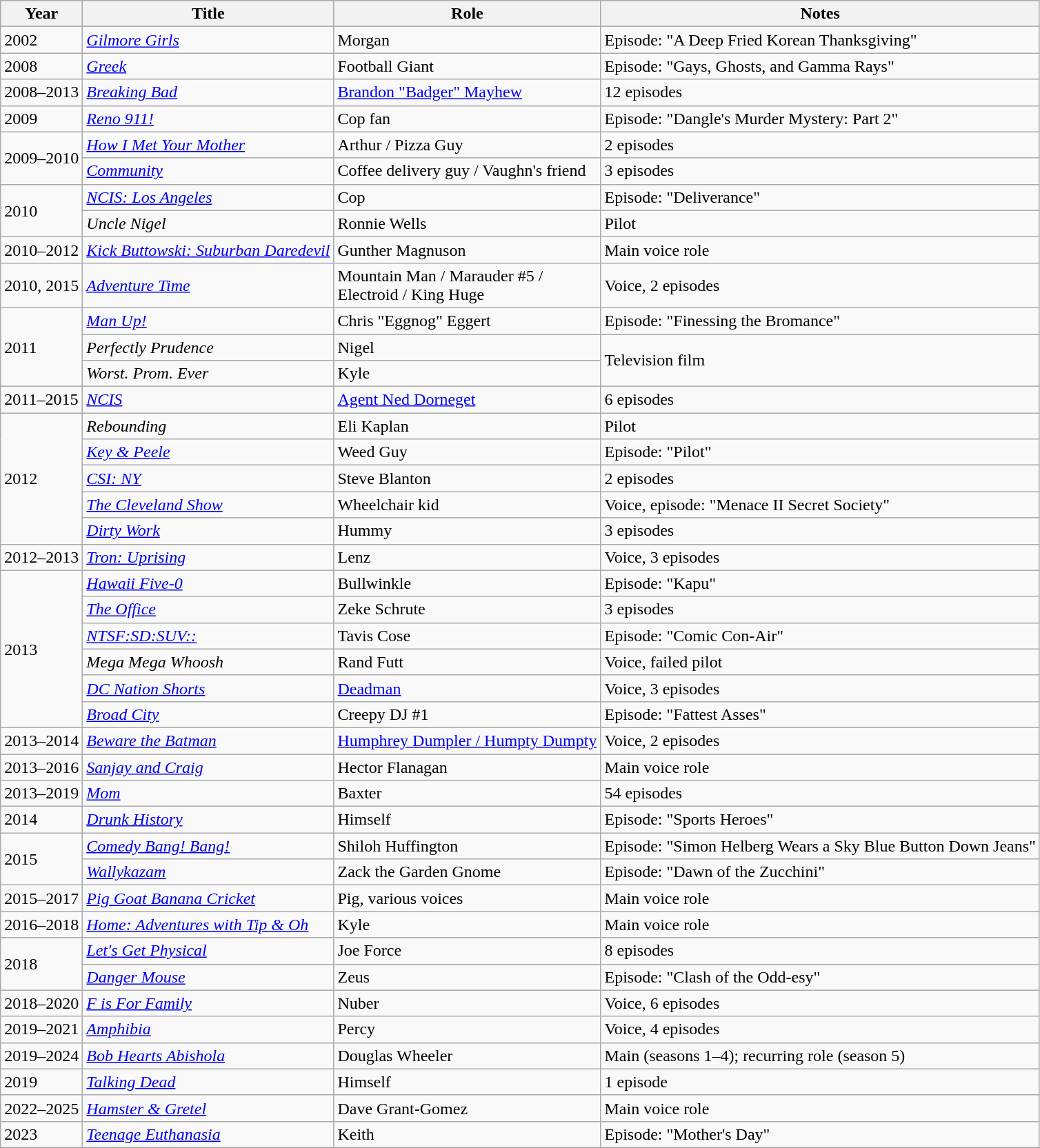<table class="wikitable sortable">
<tr>
<th>Year</th>
<th>Title</th>
<th>Role</th>
<th class="unsortable">Notes</th>
</tr>
<tr>
<td>2002</td>
<td><em><a href='#'>Gilmore Girls</a></em></td>
<td>Morgan</td>
<td>Episode: "A Deep Fried Korean Thanksgiving"</td>
</tr>
<tr>
<td>2008</td>
<td><em><a href='#'>Greek</a></em></td>
<td>Football Giant</td>
<td>Episode: "Gays, Ghosts, and Gamma Rays"</td>
</tr>
<tr>
<td>2008–2013</td>
<td><em><a href='#'>Breaking Bad</a></em></td>
<td><a href='#'>Brandon "Badger" Mayhew</a></td>
<td>12 episodes</td>
</tr>
<tr>
<td>2009</td>
<td><em><a href='#'>Reno 911!</a></em></td>
<td>Cop fan</td>
<td>Episode: "Dangle's Murder Mystery: Part 2"</td>
</tr>
<tr>
<td rowspan="2">2009–2010</td>
<td><em><a href='#'>How I Met Your Mother</a></em></td>
<td>Arthur / Pizza Guy</td>
<td>2 episodes</td>
</tr>
<tr>
<td><em><a href='#'>Community</a></em></td>
<td>Coffee delivery guy / Vaughn's friend</td>
<td>3 episodes</td>
</tr>
<tr>
<td rowspan="2">2010</td>
<td><em><a href='#'>NCIS: Los Angeles</a></em></td>
<td>Cop</td>
<td>Episode: "Deliverance"</td>
</tr>
<tr>
<td><em>Uncle Nigel</em></td>
<td>Ronnie Wells</td>
<td>Pilot</td>
</tr>
<tr>
<td>2010–2012</td>
<td><em><a href='#'>Kick Buttowski: Suburban Daredevil</a></em></td>
<td>Gunther Magnuson</td>
<td>Main voice role</td>
</tr>
<tr>
<td>2010, 2015</td>
<td><em><a href='#'>Adventure Time</a></em></td>
<td>Mountain Man / Marauder #5 /<br>Electroid / King Huge</td>
<td>Voice, 2 episodes</td>
</tr>
<tr>
<td rowspan="3">2011</td>
<td><em><a href='#'>Man Up!</a></em></td>
<td>Chris "Eggnog" Eggert</td>
<td>Episode: "Finessing the Bromance"</td>
</tr>
<tr>
<td><em>Perfectly Prudence</em></td>
<td>Nigel</td>
<td rowspan="2">Television film</td>
</tr>
<tr>
<td><em>Worst. Prom. Ever</em></td>
<td>Kyle</td>
</tr>
<tr>
<td>2011–2015</td>
<td><em><a href='#'>NCIS</a></em></td>
<td><a href='#'>Agent Ned Dorneget</a></td>
<td>6 episodes</td>
</tr>
<tr>
<td rowspan="5">2012</td>
<td><em>Rebounding</em></td>
<td>Eli Kaplan</td>
<td>Pilot</td>
</tr>
<tr>
<td><em><a href='#'>Key & Peele</a></em></td>
<td>Weed Guy</td>
<td>Episode: "Pilot"</td>
</tr>
<tr>
<td><em><a href='#'>CSI: NY</a></em></td>
<td>Steve Blanton</td>
<td>2 episodes</td>
</tr>
<tr>
<td><em><a href='#'>The Cleveland Show</a></em></td>
<td>Wheelchair kid</td>
<td>Voice, episode: "Menace II Secret Society"</td>
</tr>
<tr>
<td><em><a href='#'>Dirty Work</a></em></td>
<td>Hummy</td>
<td>3 episodes</td>
</tr>
<tr>
<td>2012–2013</td>
<td><em><a href='#'>Tron: Uprising</a></em></td>
<td>Lenz</td>
<td>Voice, 3 episodes</td>
</tr>
<tr>
<td rowspan="6">2013</td>
<td><em><a href='#'>Hawaii Five-0</a></em></td>
<td>Bullwinkle</td>
<td>Episode: "Kapu"</td>
</tr>
<tr>
<td><em><a href='#'>The Office</a></em></td>
<td>Zeke Schrute</td>
<td>3 episodes</td>
</tr>
<tr>
<td><em><a href='#'>NTSF:SD:SUV::</a></em></td>
<td>Tavis Cose</td>
<td>Episode: "Comic Con-Air"</td>
</tr>
<tr>
<td><em>Mega Mega Whoosh</em></td>
<td>Rand Futt</td>
<td>Voice, failed pilot</td>
</tr>
<tr>
<td><em><a href='#'>DC Nation Shorts</a></em></td>
<td><a href='#'>Deadman</a></td>
<td>Voice, 3 episodes</td>
</tr>
<tr>
<td><em><a href='#'>Broad City</a></em></td>
<td>Creepy DJ #1</td>
<td>Episode: "Fattest Asses"</td>
</tr>
<tr>
<td>2013–2014</td>
<td><em><a href='#'>Beware the Batman</a></em></td>
<td><a href='#'>Humphrey Dumpler / Humpty Dumpty</a></td>
<td>Voice, 2 episodes</td>
</tr>
<tr>
<td>2013–2016</td>
<td><em><a href='#'>Sanjay and Craig</a></em></td>
<td>Hector Flanagan</td>
<td>Main voice role</td>
</tr>
<tr>
<td>2013–2019</td>
<td><em><a href='#'>Mom</a></em></td>
<td>Baxter</td>
<td>54 episodes</td>
</tr>
<tr>
<td>2014</td>
<td><em><a href='#'>Drunk History</a></em></td>
<td>Himself</td>
<td>Episode: "Sports Heroes"</td>
</tr>
<tr>
<td rowspan="2">2015</td>
<td><em><a href='#'>Comedy Bang! Bang!</a></em></td>
<td>Shiloh Huffington</td>
<td>Episode: "Simon Helberg Wears a Sky Blue Button Down Jeans"</td>
</tr>
<tr>
<td><em><a href='#'>Wallykazam</a></em></td>
<td>Zack the Garden Gnome</td>
<td>Episode: "Dawn of the Zucchini"</td>
</tr>
<tr>
<td>2015–2017</td>
<td><em><a href='#'>Pig Goat Banana Cricket</a></em></td>
<td>Pig, various voices</td>
<td>Main voice role</td>
</tr>
<tr>
<td>2016–2018</td>
<td><em><a href='#'>Home: Adventures with Tip & Oh</a></em></td>
<td>Kyle</td>
<td>Main voice role</td>
</tr>
<tr>
<td rowspan="2">2018</td>
<td><em><a href='#'>Let's Get Physical</a></em></td>
<td>Joe Force</td>
<td>8 episodes</td>
</tr>
<tr>
<td><em><a href='#'>Danger Mouse</a></em></td>
<td>Zeus</td>
<td>Episode: "Clash of the Odd-esy"</td>
</tr>
<tr>
<td>2018–2020</td>
<td><em><a href='#'>F is For Family</a></em></td>
<td>Nuber</td>
<td>Voice, 6 episodes</td>
</tr>
<tr>
<td>2019–2021</td>
<td><em><a href='#'>Amphibia</a></em></td>
<td>Percy</td>
<td>Voice, 4 episodes</td>
</tr>
<tr>
<td>2019–2024</td>
<td><em><a href='#'>Bob Hearts Abishola</a></em></td>
<td>Douglas Wheeler</td>
<td>Main (seasons 1–4); recurring role (season 5)</td>
</tr>
<tr>
<td>2019</td>
<td><em><a href='#'>Talking Dead</a></em></td>
<td>Himself</td>
<td>1 episode</td>
</tr>
<tr>
<td>2022–2025</td>
<td><em><a href='#'>Hamster & Gretel</a></em></td>
<td>Dave Grant-Gomez</td>
<td>Main voice role</td>
</tr>
<tr>
<td>2023</td>
<td><em><a href='#'>Teenage Euthanasia</a></em></td>
<td>Keith</td>
<td>Episode: "Mother's Day"</td>
</tr>
</table>
